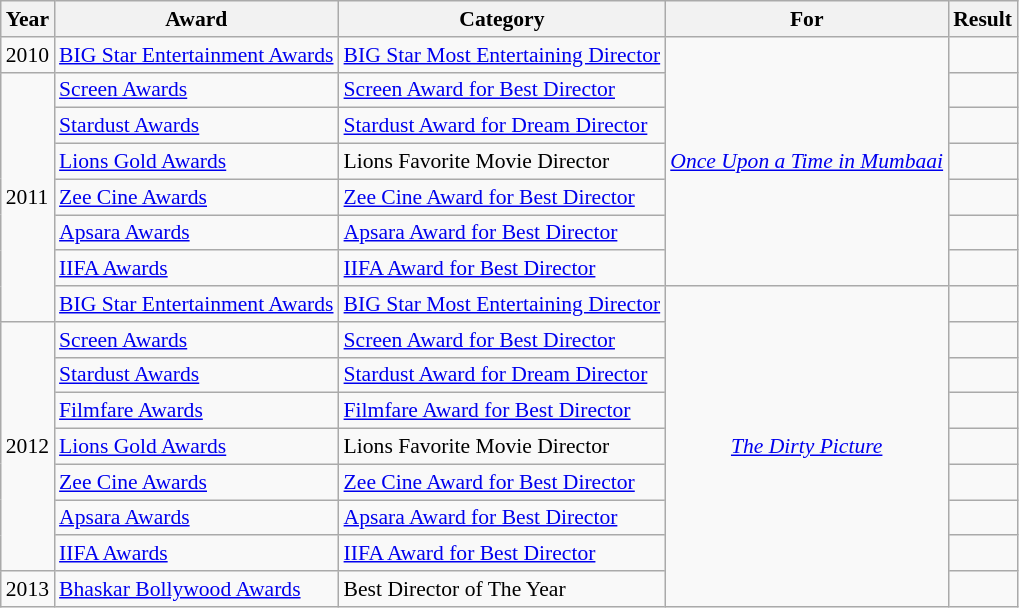<table class="wikitable" style="font-size:90%">
<tr>
<th>Year</th>
<th>Award</th>
<th>Category</th>
<th>For</th>
<th>Result</th>
</tr>
<tr>
<td>2010</td>
<td><a href='#'>BIG Star Entertainment Awards</a></td>
<td><a href='#'>BIG Star Most Entertaining Director</a></td>
<td rowspan="7"><em><a href='#'>Once Upon a Time in Mumbaai</a></em></td>
<td></td>
</tr>
<tr>
<td rowspan="7">2011</td>
<td><a href='#'>Screen Awards</a></td>
<td><a href='#'>Screen Award for Best Director</a></td>
<td></td>
</tr>
<tr>
<td><a href='#'>Stardust Awards</a></td>
<td><a href='#'>Stardust Award for Dream Director</a></td>
<td></td>
</tr>
<tr>
<td><a href='#'>Lions Gold Awards</a></td>
<td>Lions Favorite Movie Director</td>
<td></td>
</tr>
<tr>
<td><a href='#'>Zee Cine Awards</a></td>
<td><a href='#'>Zee Cine Award for Best Director</a></td>
<td></td>
</tr>
<tr>
<td><a href='#'>Apsara Awards</a></td>
<td><a href='#'>Apsara Award for Best Director</a></td>
<td></td>
</tr>
<tr>
<td><a href='#'>IIFA Awards</a></td>
<td><a href='#'>IIFA Award for Best Director</a></td>
<td></td>
</tr>
<tr>
<td><a href='#'>BIG Star Entertainment Awards</a></td>
<td><a href='#'>BIG Star Most Entertaining Director</a></td>
<td rowspan="10" style="text-align:center;"><em><a href='#'>The Dirty Picture</a></em></td>
<td></td>
</tr>
<tr>
<td rowspan="7">2012</td>
<td><a href='#'>Screen Awards</a></td>
<td><a href='#'>Screen Award for Best Director</a></td>
<td></td>
</tr>
<tr>
<td><a href='#'>Stardust Awards</a></td>
<td><a href='#'>Stardust Award for Dream Director</a></td>
<td></td>
</tr>
<tr>
<td><a href='#'>Filmfare Awards</a></td>
<td><a href='#'>Filmfare Award for Best Director</a></td>
<td></td>
</tr>
<tr>
<td><a href='#'>Lions Gold Awards</a></td>
<td>Lions Favorite Movie Director</td>
<td></td>
</tr>
<tr>
<td><a href='#'>Zee Cine Awards</a></td>
<td><a href='#'>Zee Cine Award for Best Director</a></td>
<td></td>
</tr>
<tr>
<td><a href='#'>Apsara Awards</a></td>
<td><a href='#'>Apsara Award for Best Director</a></td>
<td></td>
</tr>
<tr>
<td><a href='#'>IIFA Awards</a></td>
<td><a href='#'>IIFA Award for Best Director</a></td>
<td></td>
</tr>
<tr>
<td>2013</td>
<td><a href='#'>Bhaskar Bollywood Awards</a></td>
<td>Best Director of The Year</td>
<td></td>
</tr>
</table>
